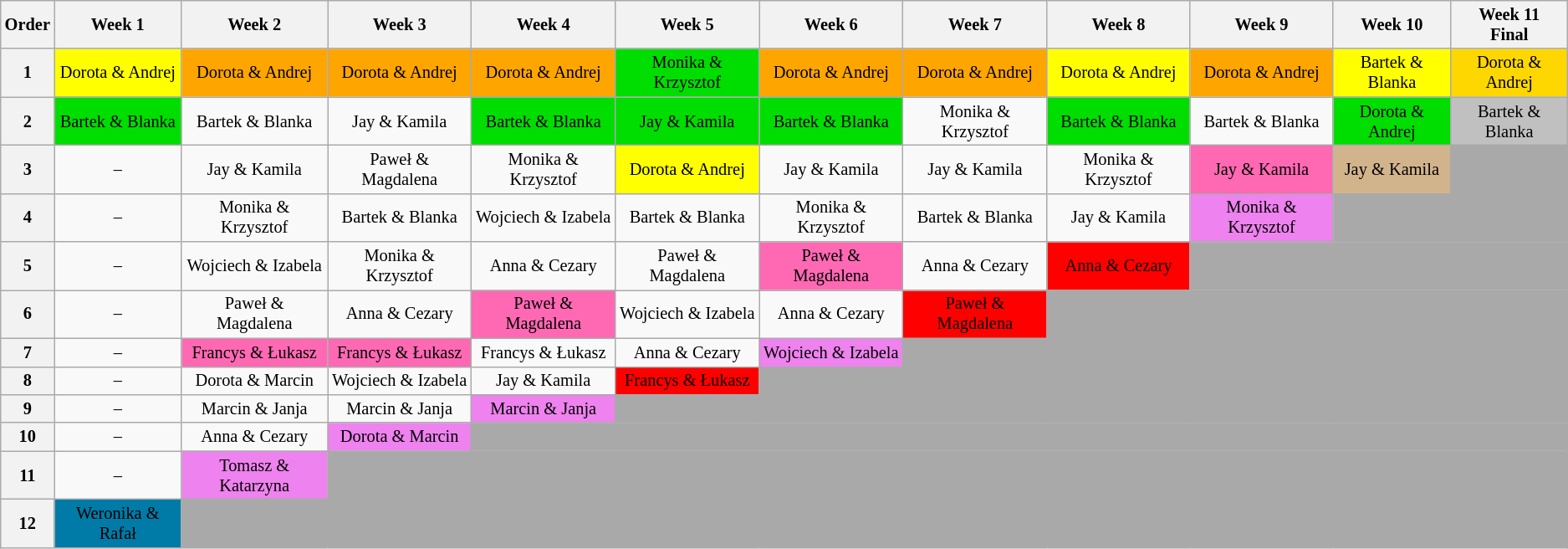<table class="wikitable" style="font-size:85%; text-align:center">
<tr>
<th>Order</th>
<th>Week 1</th>
<th>Week 2</th>
<th>Week 3</th>
<th>Week 4</th>
<th>Week 5</th>
<th>Week 6</th>
<th>Week 7</th>
<th>Week 8</th>
<th>Week 9</th>
<th>Week 10</th>
<th>Week 11<br>Final</th>
</tr>
<tr>
<th>1</th>
<td style="background:yellow;">Dorota & Andrej</td>
<td style="background:orange;">Dorota & Andrej</td>
<td style="background:orange;">Dorota & Andrej</td>
<td style="background:orange;">Dorota & Andrej</td>
<td style="background:#00DD00;">Monika & Krzysztof</td>
<td style="background:orange;">Dorota & Andrej</td>
<td style="background:orange;">Dorota & Andrej</td>
<td style="background:yellow;">Dorota & Andrej</td>
<td style="background:orange;">Dorota & Andrej</td>
<td style="background:yellow;">Bartek & Blanka</td>
<td style="background:gold;">Dorota & Andrej</td>
</tr>
<tr>
<th>2</th>
<td style="background:#00DD00;">Bartek & Blanka</td>
<td>Bartek & Blanka</td>
<td>Jay & Kamila</td>
<td style="background:#00DD00;">Bartek & Blanka</td>
<td style="background:#00DD00;">Jay & Kamila</td>
<td style="background:#00DD00;">Bartek & Blanka</td>
<td>Monika & Krzysztof</td>
<td style="background:#00DD00;">Bartek & Blanka</td>
<td>Bartek & Blanka</td>
<td style="background:#00DD00;">Dorota & Andrej</td>
<td style="background:silver;">Bartek & Blanka</td>
</tr>
<tr>
<th>3</th>
<td>–</td>
<td>Jay & Kamila</td>
<td>Paweł & Magdalena</td>
<td>Monika & Krzysztof</td>
<td style="background:yellow;">Dorota & Andrej</td>
<td>Jay & Kamila</td>
<td>Jay & Kamila</td>
<td>Monika & Krzysztof</td>
<td style="background:hotpink;">Jay & Kamila</td>
<td style="background:tan;">Jay & Kamila</td>
<td style="background:darkgray" colspan="3"></td>
</tr>
<tr>
<th>4</th>
<td>–</td>
<td>Monika & Krzysztof</td>
<td>Bartek & Blanka</td>
<td>Wojciech & Izabela</td>
<td>Bartek & Blanka</td>
<td>Monika & Krzysztof</td>
<td>Bartek & Blanka</td>
<td>Jay & Kamila</td>
<td style="background:violet;">Monika & Krzysztof</td>
<td style="background:darkgray" colspan="4"></td>
</tr>
<tr>
<th>5</th>
<td>–</td>
<td>Wojciech & Izabela</td>
<td>Monika & Krzysztof</td>
<td>Anna & Cezary</td>
<td>Paweł & Magdalena</td>
<td style="background:hotpink;">Paweł & Magdalena</td>
<td>Anna & Cezary</td>
<td style="background:red;">Anna & Cezary</td>
<td style="background:darkgray" colspan="4"></td>
</tr>
<tr>
<th>6</th>
<td>–</td>
<td>Paweł & Magdalena</td>
<td>Anna & Cezary</td>
<td style="background:hotpink;">Paweł & Magdalena</td>
<td>Wojciech & Izabela</td>
<td>Anna & Cezary</td>
<td style="background:red;">Paweł & Magdalena</td>
<td style="background:darkgray" colspan="5"></td>
</tr>
<tr>
<th>7</th>
<td>–</td>
<td style="background:hotpink;">Francys & Łukasz</td>
<td style="background:hotpink;">Francys & Łukasz</td>
<td>Francys & Łukasz</td>
<td>Anna & Cezary</td>
<td style="background:violet;">Wojciech & Izabela</td>
<td style="background:darkgray" colspan="6"></td>
</tr>
<tr>
<th>8</th>
<td>–</td>
<td>Dorota & Marcin</td>
<td>Wojciech & Izabela</td>
<td>Jay & Kamila</td>
<td style="background:red;">Francys & Łukasz</td>
<td style="background:darkgray" colspan="7"></td>
</tr>
<tr>
<th>9</th>
<td>–</td>
<td>Marcin & Janja</td>
<td>Marcin & Janja</td>
<td style="background:violet;">Marcin & Janja</td>
<td style="background:darkgray" colspan="8"></td>
</tr>
<tr>
<th>10</th>
<td>–</td>
<td>Anna & Cezary</td>
<td style="background:violet;">Dorota & Marcin</td>
<td style="background:darkgray" colspan="9"></td>
</tr>
<tr>
<th>11</th>
<td>–</td>
<td style="background:violet;">Tomasz & Katarzyna</td>
<td style="background:darkgray" colspan="10"></td>
</tr>
<tr>
<th>12</th>
<td style="background:#007BA7;">Weronika & Rafał</td>
<td style="background:darkgray" colspan="11"></td>
</tr>
</table>
